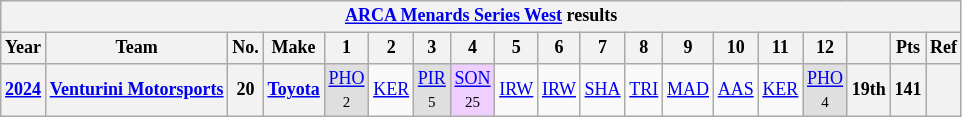<table class="wikitable" style="text-align:center; font-size:75%">
<tr>
<th colspan=19><a href='#'>ARCA Menards Series West</a> results</th>
</tr>
<tr>
<th>Year</th>
<th>Team</th>
<th>No.</th>
<th>Make</th>
<th>1</th>
<th>2</th>
<th>3</th>
<th>4</th>
<th>5</th>
<th>6</th>
<th>7</th>
<th>8</th>
<th>9</th>
<th>10</th>
<th>11</th>
<th>12</th>
<th></th>
<th>Pts</th>
<th>Ref</th>
</tr>
<tr>
<th><a href='#'>2024</a></th>
<th><a href='#'>Venturini Motorsports</a></th>
<th>20</th>
<th><a href='#'>Toyota</a></th>
<td style="background:#DFDFDF;"><a href='#'>PHO</a><br><small>2</small></td>
<td><a href='#'>KER</a></td>
<td style="background:#DFDFDF;"><a href='#'>PIR</a><br><small>5</small></td>
<td style="background:#EFCFFF;"><a href='#'>SON</a><br><small>25</small></td>
<td><a href='#'>IRW</a></td>
<td><a href='#'>IRW</a></td>
<td><a href='#'>SHA</a></td>
<td><a href='#'>TRI</a></td>
<td><a href='#'>MAD</a></td>
<td><a href='#'>AAS</a></td>
<td><a href='#'>KER</a></td>
<td style="background:#DFDFDF;"><a href='#'>PHO</a><br><small>4</small></td>
<th>19th</th>
<th>141</th>
<th></th>
</tr>
</table>
